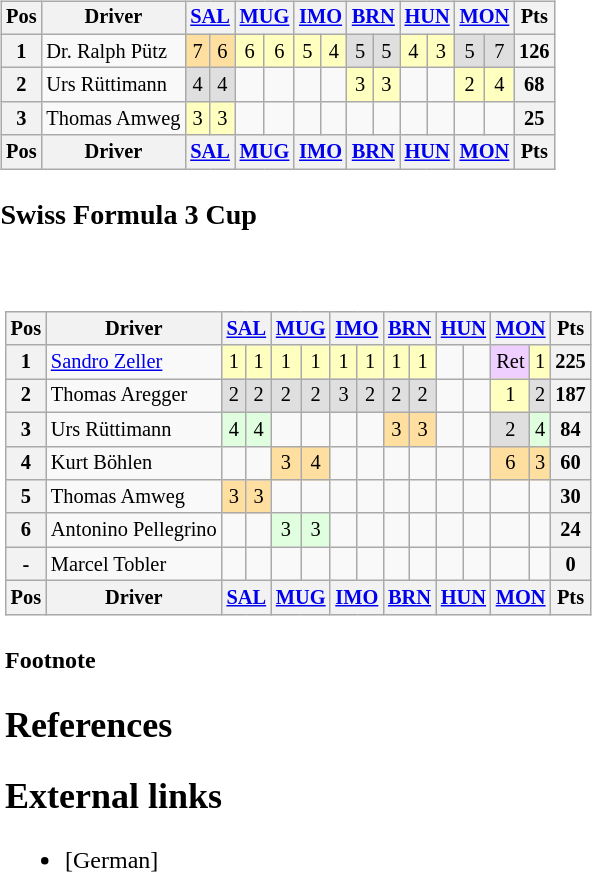<table>
<tr>
<td valign="top"><br><table class="wikitable" style="font-size: 85%; text-align:center">
<tr>
<th valign=middle>Pos</th>
<th valign=middle>Driver</th>
<th colspan=2><a href='#'>SAL</a><br></th>
<th colspan=2><a href='#'>MUG</a><br></th>
<th colspan=2><a href='#'>IMO</a><br></th>
<th colspan=2><a href='#'>BRN</a><br></th>
<th colspan=2><a href='#'>HUN</a><br></th>
<th colspan=2><a href='#'>MON</a><br></th>
<th valign="middle">Pts</th>
</tr>
<tr>
<th>1</th>
<td align=left> Dr. Ralph Pütz</td>
<td style="background:#ffdf9f">7</td>
<td style="background:#ffdf9f">6</td>
<td style="background:#FFFFBF">6</td>
<td style="background:#FFFFBF">6</td>
<td style="background:#FFFFBF">5</td>
<td style="background:#FFFFBF">4</td>
<td style="background:#dfdfdf">5</td>
<td style="background:#dfdfdf">5</td>
<td style="background:#FFFFBF">4</td>
<td style="background:#FFFFBF">3</td>
<td style="background:#dfdfdf">5</td>
<td style="background:#dfdfdf">7</td>
<th>126</th>
</tr>
<tr>
<th>2</th>
<td align=left> Urs Rüttimann</td>
<td style="background:#dfdfdf">4</td>
<td style="background:#dfdfdf">4</td>
<td></td>
<td></td>
<td></td>
<td></td>
<td style="background:#FFFFBF">3</td>
<td style="background:#FFFFBF">3</td>
<td></td>
<td></td>
<td style="background:#FFFFBF">2</td>
<td style="background:#FFFFBF">4</td>
<th>68</th>
</tr>
<tr>
<th>3</th>
<td align=left> Thomas Amweg</td>
<td style="background:#FFFFBF">3</td>
<td style="background:#FFFFBF">3</td>
<td></td>
<td></td>
<td></td>
<td></td>
<td></td>
<td></td>
<td></td>
<td></td>
<td></td>
<td></td>
<th>25</th>
</tr>
<tr valign="top">
<th valign=middle>Pos</th>
<th valign=middle>Driver</th>
<th colspan=2><a href='#'>SAL</a></th>
<th colspan=2><a href='#'>MUG</a></th>
<th colspan=2><a href='#'>IMO</a></th>
<th colspan=2><a href='#'>BRN</a></th>
<th colspan=2><a href='#'>HUN</a></th>
<th colspan=2><a href='#'>MON</a></th>
<th valign="middle">Pts</th>
</tr>
</table>
<h3>Swiss Formula 3 Cup</h3><table>
<tr>
<td valign="top"><br><table class="wikitable" style="font-size: 85%; text-align:center">
<tr>
<th valign=middle>Pos</th>
<th valign=middle>Driver</th>
<th colspan=2><a href='#'>SAL</a><br></th>
<th colspan=2><a href='#'>MUG</a><br></th>
<th colspan=2><a href='#'>IMO</a><br></th>
<th colspan=2><a href='#'>BRN</a><br></th>
<th colspan=2><a href='#'>HUN</a><br></th>
<th colspan=2><a href='#'>MON</a><br></th>
<th valign="middle">Pts</th>
</tr>
<tr>
<th>1</th>
<td align=left> <a href='#'>Sandro Zeller</a></td>
<td style="background:#FFFFBF">1</td>
<td style="background:#FFFFBF">1</td>
<td style="background:#FFFFBF">1</td>
<td style="background:#FFFFBF">1</td>
<td style="background:#FFFFBF">1</td>
<td style="background:#FFFFBF">1</td>
<td style="background:#FFFFBF">1</td>
<td style="background:#FFFFBF">1</td>
<td></td>
<td></td>
<td style="background:#efcfff">Ret</td>
<td style="background:#FFFFBF">1</td>
<th>225</th>
</tr>
<tr>
<th>2</th>
<td align=left> Thomas Aregger</td>
<td style="background:#dfdfdf">2</td>
<td style="background:#dfdfdf">2</td>
<td style="background:#dfdfdf">2</td>
<td style="background:#dfdfdf">2</td>
<td style="background:#dfdfdf">3</td>
<td style="background:#dfdfdf">2</td>
<td style="background:#dfdfdf">2</td>
<td style="background:#dfdfdf">2</td>
<td></td>
<td></td>
<td style="background:#FFFFBF">1</td>
<td style="background:#dfdfdf">2</td>
<th>187</th>
</tr>
<tr>
<th>3</th>
<td align=left> Urs Rüttimann</td>
<td style="background:#dfffdf">4</td>
<td style="background:#dfffdf">4</td>
<td></td>
<td></td>
<td></td>
<td></td>
<td style="background:#ffdf9f">3</td>
<td style="background:#ffdf9f">3</td>
<td></td>
<td></td>
<td style="background:#dfdfdf">2</td>
<td style="background:#dfffdf">4</td>
<th>84</th>
</tr>
<tr>
<th>4</th>
<td align=left> Kurt Böhlen</td>
<td></td>
<td></td>
<td style="background:#ffdf9f">3</td>
<td style="background:#ffdf9f">4</td>
<td></td>
<td></td>
<td></td>
<td></td>
<td></td>
<td></td>
<td style="background:#ffdf9f">6</td>
<td style="background:#ffdf9f">3</td>
<th>60</th>
</tr>
<tr>
<th>5</th>
<td align=left> Thomas Amweg</td>
<td style="background:#ffdf9f">3</td>
<td style="background:#ffdf9f">3</td>
<td></td>
<td></td>
<td></td>
<td></td>
<td></td>
<td></td>
<td></td>
<td></td>
<td></td>
<td></td>
<th>30</th>
</tr>
<tr>
<th>6</th>
<td align=left> Antonino Pellegrino</td>
<td></td>
<td></td>
<td style="background:#dfffdf">3</td>
<td style="background:#dfffdf">3</td>
<td></td>
<td></td>
<td></td>
<td></td>
<td></td>
<td></td>
<td></td>
<td></td>
<th>24</th>
</tr>
<tr>
<th>-</th>
<td align=left> Marcel Tobler</td>
<td></td>
<td></td>
<td></td>
<td></td>
<td></td>
<td></td>
<td></td>
<td></td>
<td></td>
<td></td>
<td></td>
<td></td>
<th>0</th>
</tr>
<tr valign="top">
<th valign=middle>Pos</th>
<th valign=middle>Driver</th>
<th colspan=2><a href='#'>SAL</a></th>
<th colspan=2><a href='#'>MUG</a></th>
<th colspan=2><a href='#'>IMO</a></th>
<th colspan=2><a href='#'>BRN</a></th>
<th colspan=2><a href='#'>HUN</a></th>
<th colspan=2><a href='#'>MON</a></th>
<th valign="middle">Pts</th>
</tr>
</table>
<h4>Footnote</h4><h2>References</h2><h2>External links</h2><ul><li> [German]</li></ul>



</td>
</tr>
</table>
</td>
</tr>
</table>
